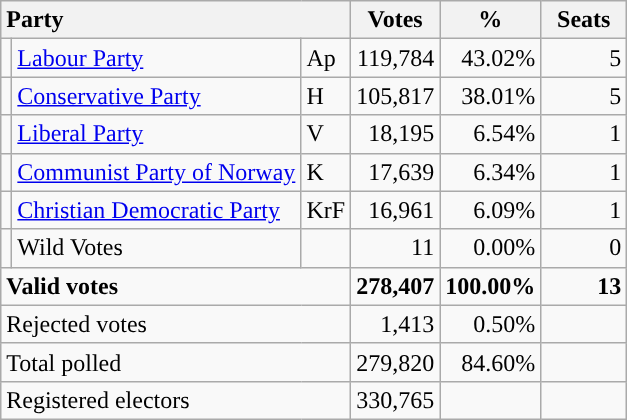<table class="wikitable" border="1" style="text-align:right;">
<tr>
<th style="text-align:left;" colspan=3>Party</th>
<th align=center width="50">Votes</th>
<th align=center width="50">%</th>
<th align=center width="50">Seats</th>
</tr>
<tr>
<td style="color:inherit;background:"></td>
<td align=left><a href='#'>Labour Party</a></td>
<td align=left>Ap</td>
<td>119,784</td>
<td>43.02%</td>
<td>5</td>
</tr>
<tr>
<td style="color:inherit;background:"></td>
<td align=left><a href='#'>Conservative Party</a></td>
<td align=left>H</td>
<td>105,817</td>
<td>38.01%</td>
<td>5</td>
</tr>
<tr>
<td style="color:inherit;background:"></td>
<td align=left><a href='#'>Liberal Party</a></td>
<td align=left>V</td>
<td>18,195</td>
<td>6.54%</td>
<td>1</td>
</tr>
<tr>
<td style="color:inherit;background:"></td>
<td align=left><a href='#'>Communist Party of Norway</a></td>
<td align=left>K</td>
<td>17,639</td>
<td>6.34%</td>
<td>1</td>
</tr>
<tr>
<td style="color:inherit;background:"></td>
<td align=left><a href='#'>Christian Democratic Party</a></td>
<td align=left>KrF</td>
<td>16,961</td>
<td>6.09%</td>
<td>1</td>
</tr>
<tr>
<td></td>
<td align=left>Wild Votes</td>
<td align=left></td>
<td>11</td>
<td>0.00%</td>
<td>0</td>
</tr>
<tr style="font-weight:bold">
<td align=left colspan=3>Valid votes</td>
<td>278,407</td>
<td>100.00%</td>
<td>13</td>
</tr>
<tr>
<td align=left colspan=3>Rejected votes</td>
<td>1,413</td>
<td>0.50%</td>
<td></td>
</tr>
<tr>
<td align=left colspan=3>Total polled</td>
<td>279,820</td>
<td>84.60%</td>
<td></td>
</tr>
<tr>
<td align=left colspan=3>Registered electors</td>
<td>330,765</td>
<td></td>
<td></td>
</tr>
</table>
